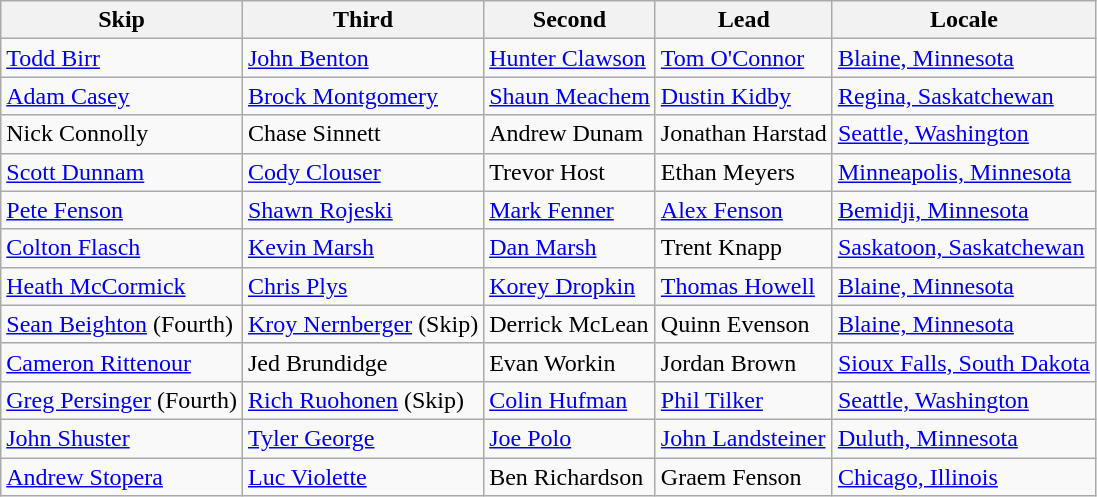<table class=wikitable>
<tr>
<th>Skip</th>
<th>Third</th>
<th>Second</th>
<th>Lead</th>
<th>Locale</th>
</tr>
<tr>
<td><a href='#'>Todd Birr</a></td>
<td><a href='#'>John Benton</a></td>
<td><a href='#'>Hunter Clawson</a></td>
<td><a href='#'>Tom O'Connor</a></td>
<td> <a href='#'>Blaine, Minnesota</a></td>
</tr>
<tr>
<td><a href='#'>Adam Casey</a></td>
<td><a href='#'>Brock Montgomery</a></td>
<td><a href='#'>Shaun Meachem</a></td>
<td><a href='#'>Dustin Kidby</a></td>
<td>  <a href='#'>Regina, Saskatchewan</a></td>
</tr>
<tr>
<td>Nick Connolly</td>
<td>Chase Sinnett</td>
<td>Andrew Dunam</td>
<td>Jonathan Harstad</td>
<td> <a href='#'>Seattle, Washington</a></td>
</tr>
<tr>
<td><a href='#'>Scott Dunnam</a></td>
<td><a href='#'>Cody Clouser</a></td>
<td>Trevor Host</td>
<td>Ethan Meyers</td>
<td> <a href='#'>Minneapolis, Minnesota</a></td>
</tr>
<tr>
<td><a href='#'>Pete Fenson</a></td>
<td><a href='#'>Shawn Rojeski</a></td>
<td><a href='#'>Mark Fenner</a></td>
<td><a href='#'>Alex Fenson</a></td>
<td> <a href='#'>Bemidji, Minnesota</a></td>
</tr>
<tr>
<td><a href='#'>Colton Flasch</a></td>
<td><a href='#'>Kevin Marsh</a></td>
<td><a href='#'>Dan Marsh</a></td>
<td>Trent Knapp</td>
<td> <a href='#'>Saskatoon, Saskatchewan</a></td>
</tr>
<tr>
<td><a href='#'>Heath McCormick</a></td>
<td><a href='#'>Chris Plys</a></td>
<td><a href='#'>Korey Dropkin</a></td>
<td><a href='#'>Thomas Howell</a></td>
<td> <a href='#'>Blaine, Minnesota</a></td>
</tr>
<tr>
<td><a href='#'>Sean Beighton</a> (Fourth)</td>
<td><a href='#'>Kroy Nernberger</a> (Skip)</td>
<td>Derrick McLean</td>
<td>Quinn Evenson</td>
<td> <a href='#'>Blaine, Minnesota</a></td>
</tr>
<tr>
<td><a href='#'>Cameron Rittenour</a></td>
<td>Jed Brundidge</td>
<td>Evan Workin</td>
<td>Jordan Brown</td>
<td> <a href='#'>Sioux Falls, South Dakota</a></td>
</tr>
<tr>
<td><a href='#'>Greg Persinger</a> (Fourth)</td>
<td><a href='#'>Rich Ruohonen</a> (Skip)</td>
<td><a href='#'>Colin Hufman</a></td>
<td><a href='#'>Phil Tilker</a></td>
<td> <a href='#'>Seattle, Washington</a></td>
</tr>
<tr>
<td><a href='#'>John Shuster</a></td>
<td><a href='#'>Tyler George</a></td>
<td><a href='#'>Joe Polo</a></td>
<td><a href='#'>John Landsteiner</a></td>
<td> <a href='#'>Duluth, Minnesota</a></td>
</tr>
<tr>
<td><a href='#'>Andrew Stopera</a></td>
<td><a href='#'>Luc Violette</a></td>
<td>Ben Richardson</td>
<td>Graem Fenson</td>
<td> <a href='#'>Chicago, Illinois</a></td>
</tr>
</table>
